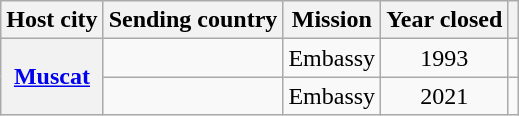<table class="wikitable plainrowheaders">
<tr>
<th scope="col">Host city</th>
<th scope="col">Sending country</th>
<th scope="col">Mission</th>
<th scope="col">Year closed</th>
<th scope="col"></th>
</tr>
<tr>
<th rowspan="2"><a href='#'>Muscat</a></th>
<td></td>
<td style="text-align:center;">Embassy</td>
<td style="text-align:center;">1993</td>
<td style="text-align:center;"></td>
</tr>
<tr>
<td></td>
<td style="text-align:center;">Embassy</td>
<td style="text-align:center;">2021</td>
<td style="text-align:center;"></td>
</tr>
</table>
